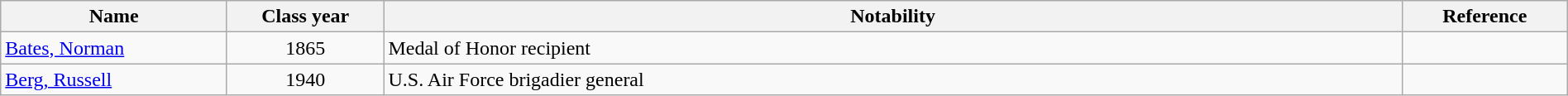<table class="wikitable sortable" style="width:100%">
<tr>
<th width="*">Name</th>
<th width="10%">Class year</th>
<th width="65%">Notability</th>
<th width="*">Reference</th>
</tr>
<tr valign="top">
<td><a href='#'>Bates, Norman</a></td>
<td align="center">1865</td>
<td>Medal of Honor recipient</td>
<td align="center"></td>
</tr>
<tr valign="top">
<td><a href='#'>Berg, Russell</a></td>
<td align="center">1940</td>
<td>U.S. Air Force brigadier general</td>
<td align="center"></td>
</tr>
</table>
